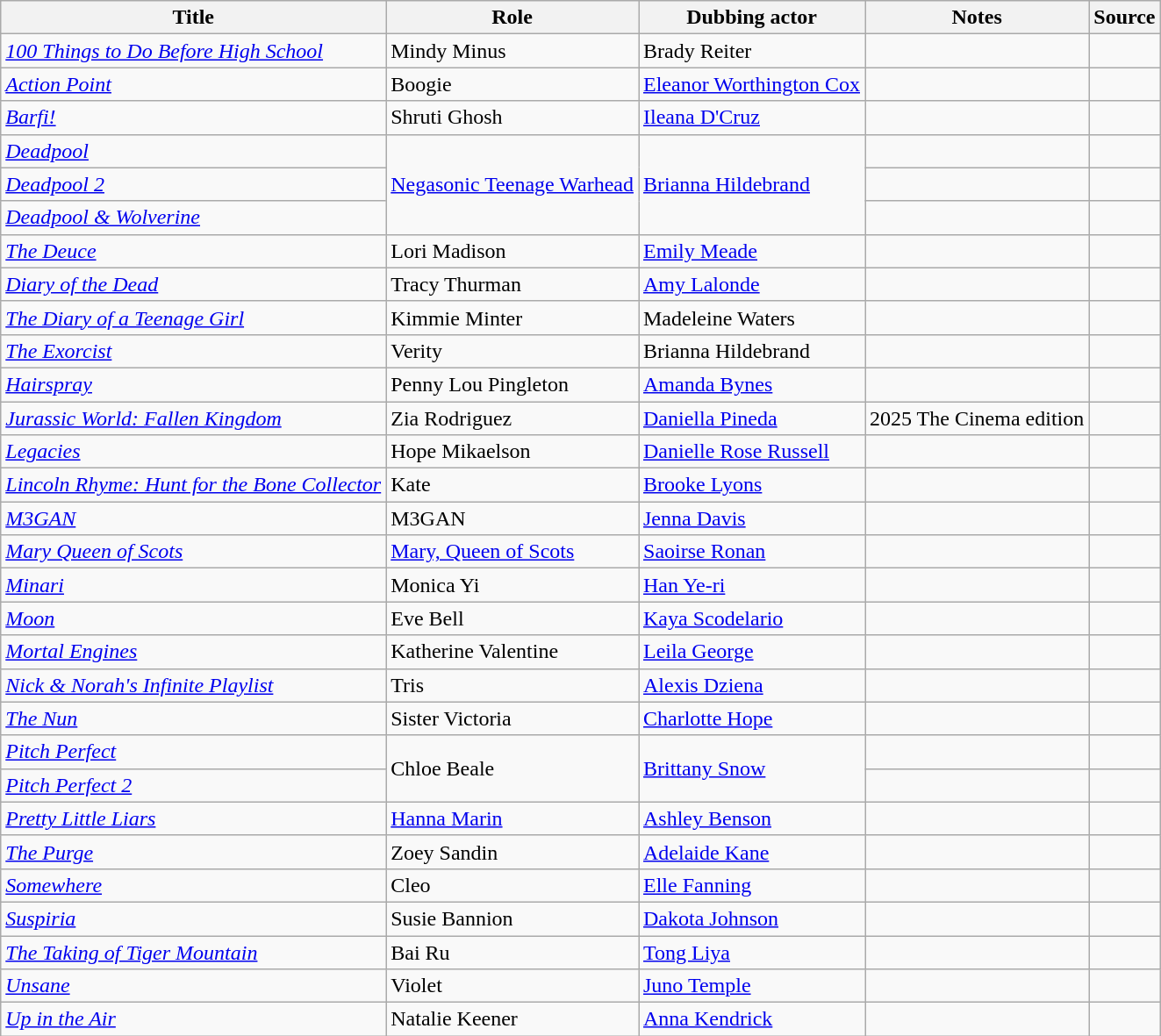<table class="wikitable">
<tr>
<th>Title</th>
<th>Role</th>
<th>Dubbing actor</th>
<th>Notes</th>
<th>Source</th>
</tr>
<tr>
<td><em><a href='#'>100 Things to Do Before High School</a></em></td>
<td>Mindy Minus</td>
<td>Brady Reiter</td>
<td></td>
<td></td>
</tr>
<tr>
<td><em><a href='#'>Action Point</a></em></td>
<td>Boogie</td>
<td><a href='#'>Eleanor Worthington Cox</a></td>
<td></td>
<td></td>
</tr>
<tr>
<td><em><a href='#'>Barfi!</a></em></td>
<td>Shruti Ghosh</td>
<td><a href='#'>Ileana D'Cruz</a></td>
<td></td>
<td></td>
</tr>
<tr>
<td><em><a href='#'>Deadpool</a></em></td>
<td rowspan="3"><a href='#'>Negasonic Teenage Warhead</a></td>
<td rowspan="3"><a href='#'>Brianna Hildebrand</a></td>
<td></td>
<td></td>
</tr>
<tr>
<td><em><a href='#'>Deadpool 2</a></em></td>
<td></td>
<td></td>
</tr>
<tr>
<td><em><a href='#'>Deadpool & Wolverine</a></em></td>
<td></td>
<td></td>
</tr>
<tr>
<td><em><a href='#'>The Deuce</a></em></td>
<td>Lori Madison</td>
<td><a href='#'>Emily Meade</a></td>
<td></td>
<td></td>
</tr>
<tr>
<td><em><a href='#'>Diary of the Dead</a></em></td>
<td>Tracy Thurman</td>
<td><a href='#'>Amy Lalonde</a></td>
<td></td>
<td></td>
</tr>
<tr>
<td><em><a href='#'>The Diary of a Teenage Girl</a></em></td>
<td>Kimmie Minter</td>
<td>Madeleine Waters</td>
<td></td>
<td></td>
</tr>
<tr>
<td><em><a href='#'>The Exorcist</a></em></td>
<td>Verity</td>
<td>Brianna Hildebrand</td>
<td></td>
<td></td>
</tr>
<tr>
<td><em><a href='#'>Hairspray</a></em></td>
<td>Penny Lou Pingleton</td>
<td><a href='#'>Amanda Bynes</a></td>
<td></td>
<td></td>
</tr>
<tr>
<td><em><a href='#'>Jurassic World: Fallen Kingdom</a></em></td>
<td>Zia Rodriguez</td>
<td><a href='#'>Daniella Pineda</a></td>
<td>2025 The Cinema edition</td>
<td></td>
</tr>
<tr>
<td><em><a href='#'>Legacies</a></em></td>
<td>Hope Mikaelson</td>
<td><a href='#'>Danielle Rose Russell</a></td>
<td></td>
<td></td>
</tr>
<tr>
<td><em><a href='#'>Lincoln Rhyme: Hunt for the Bone Collector</a></em></td>
<td>Kate</td>
<td><a href='#'>Brooke Lyons</a></td>
<td></td>
<td></td>
</tr>
<tr>
<td><em><a href='#'>M3GAN</a></em></td>
<td>M3GAN</td>
<td><a href='#'>Jenna Davis</a></td>
<td></td>
<td></td>
</tr>
<tr>
<td><em><a href='#'>Mary Queen of Scots</a></em></td>
<td><a href='#'>Mary, Queen of Scots</a></td>
<td><a href='#'>Saoirse Ronan</a></td>
<td></td>
<td></td>
</tr>
<tr>
<td><em><a href='#'>Minari</a></em></td>
<td>Monica Yi</td>
<td><a href='#'>Han Ye-ri</a></td>
<td></td>
<td></td>
</tr>
<tr>
<td><em><a href='#'>Moon</a></em></td>
<td>Eve Bell</td>
<td><a href='#'>Kaya Scodelario</a></td>
<td></td>
<td></td>
</tr>
<tr>
<td><em><a href='#'>Mortal Engines</a></em></td>
<td>Katherine Valentine</td>
<td><a href='#'>Leila George</a></td>
<td></td>
<td></td>
</tr>
<tr>
<td><em><a href='#'>Nick & Norah's Infinite Playlist</a></em></td>
<td>Tris</td>
<td><a href='#'>Alexis Dziena</a></td>
<td></td>
<td></td>
</tr>
<tr>
<td><em><a href='#'>The Nun</a></em></td>
<td>Sister Victoria</td>
<td><a href='#'>Charlotte Hope</a></td>
<td></td>
<td></td>
</tr>
<tr>
<td><em><a href='#'>Pitch Perfect</a></em></td>
<td rowspan="2">Chloe Beale</td>
<td rowspan="2"><a href='#'>Brittany Snow</a></td>
<td></td>
<td></td>
</tr>
<tr>
<td><em><a href='#'>Pitch Perfect 2</a></em></td>
<td></td>
<td></td>
</tr>
<tr>
<td><em><a href='#'>Pretty Little Liars</a></em></td>
<td><a href='#'>Hanna Marin</a></td>
<td><a href='#'>Ashley Benson</a></td>
<td></td>
<td></td>
</tr>
<tr>
<td><em><a href='#'>The Purge</a></em></td>
<td>Zoey Sandin</td>
<td><a href='#'>Adelaide Kane</a></td>
<td></td>
<td></td>
</tr>
<tr>
<td><em><a href='#'>Somewhere</a></em></td>
<td>Cleo</td>
<td><a href='#'>Elle Fanning</a></td>
<td></td>
<td></td>
</tr>
<tr>
<td><em><a href='#'>Suspiria</a></em></td>
<td>Susie Bannion</td>
<td><a href='#'>Dakota Johnson</a></td>
<td></td>
<td></td>
</tr>
<tr>
<td><em><a href='#'>The Taking of Tiger Mountain</a></em></td>
<td>Bai Ru</td>
<td><a href='#'>Tong Liya</a></td>
<td></td>
<td></td>
</tr>
<tr>
<td><em><a href='#'>Unsane</a></em></td>
<td>Violet</td>
<td><a href='#'>Juno Temple</a></td>
<td></td>
<td></td>
</tr>
<tr>
<td><em><a href='#'>Up in the Air</a></em></td>
<td>Natalie Keener</td>
<td><a href='#'>Anna Kendrick</a></td>
<td></td>
<td></td>
</tr>
</table>
